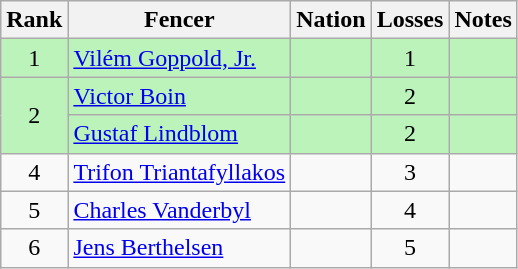<table class="wikitable sortable" style="text-align:center">
<tr>
<th>Rank</th>
<th>Fencer</th>
<th>Nation</th>
<th>Losses</th>
<th>Notes</th>
</tr>
<tr bgcolor=bbf3bb>
<td>1</td>
<td align=left><a href='#'>Vilém Goppold, Jr.</a></td>
<td align=left></td>
<td>1</td>
<td></td>
</tr>
<tr bgcolor=bbf3bb>
<td rowspan=2>2</td>
<td align=left><a href='#'>Victor Boin</a></td>
<td align=left></td>
<td>2</td>
<td></td>
</tr>
<tr bgcolor=bbf3bb>
<td align=left><a href='#'>Gustaf Lindblom</a></td>
<td align=left></td>
<td>2</td>
<td></td>
</tr>
<tr>
<td>4</td>
<td align=left><a href='#'>Trifon Triantafyllakos</a></td>
<td align=left></td>
<td>3</td>
<td></td>
</tr>
<tr>
<td>5</td>
<td align=left><a href='#'>Charles Vanderbyl</a></td>
<td align=left></td>
<td>4</td>
<td></td>
</tr>
<tr>
<td>6</td>
<td align=left><a href='#'>Jens Berthelsen</a></td>
<td align=left></td>
<td>5</td>
<td></td>
</tr>
</table>
